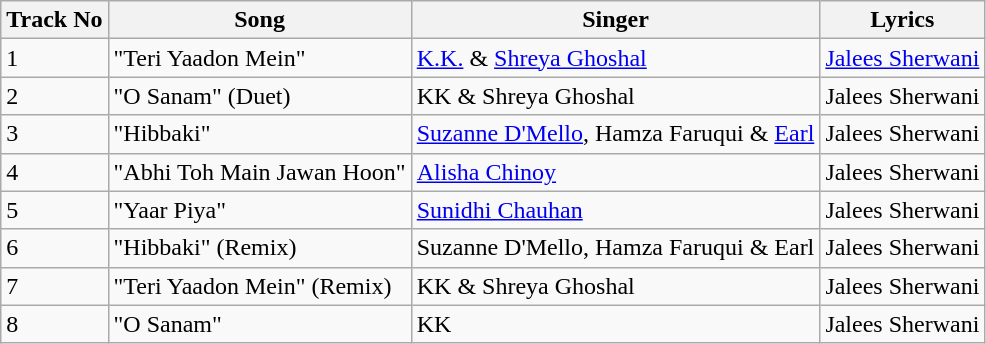<table class="wikitable">
<tr>
<th>Track No</th>
<th>Song</th>
<th>Singer</th>
<th>Lyrics</th>
</tr>
<tr>
<td>1</td>
<td>"Teri Yaadon Mein"</td>
<td><a href='#'>K.K.</a> & <a href='#'>Shreya Ghoshal</a></td>
<td><a href='#'>Jalees Sherwani</a></td>
</tr>
<tr>
<td>2</td>
<td>"O Sanam" (Duet)</td>
<td>KK & Shreya Ghoshal</td>
<td>Jalees Sherwani</td>
</tr>
<tr>
<td>3</td>
<td>"Hibbaki"</td>
<td><a href='#'>Suzanne D'Mello</a>, Hamza Faruqui & <a href='#'>Earl</a></td>
<td>Jalees Sherwani</td>
</tr>
<tr>
<td>4</td>
<td>"Abhi Toh Main Jawan Hoon"</td>
<td><a href='#'>Alisha Chinoy</a></td>
<td>Jalees Sherwani</td>
</tr>
<tr>
<td>5</td>
<td>"Yaar Piya"</td>
<td><a href='#'>Sunidhi Chauhan</a></td>
<td>Jalees Sherwani</td>
</tr>
<tr>
<td>6</td>
<td>"Hibbaki" (Remix)</td>
<td>Suzanne D'Mello, Hamza Faruqui & Earl</td>
<td>Jalees Sherwani</td>
</tr>
<tr>
<td>7</td>
<td>"Teri Yaadon Mein" (Remix)</td>
<td>KK & Shreya Ghoshal</td>
<td>Jalees Sherwani</td>
</tr>
<tr>
<td>8</td>
<td>"O Sanam"</td>
<td>KK</td>
<td>Jalees Sherwani</td>
</tr>
</table>
